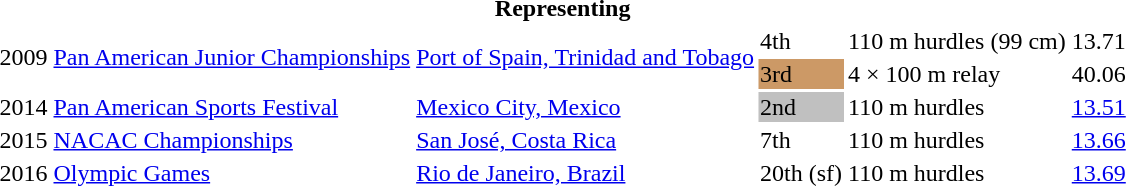<table>
<tr>
<th colspan="6">Representing </th>
</tr>
<tr>
<td rowspan=2>2009</td>
<td rowspan=2><a href='#'>Pan American Junior Championships</a></td>
<td rowspan=2><a href='#'>Port of Spain, Trinidad and Tobago</a></td>
<td>4th</td>
<td>110 m hurdles (99 cm)</td>
<td>13.71</td>
</tr>
<tr>
<td bgcolor=cc9966>3rd</td>
<td>4 × 100 m relay</td>
<td>40.06</td>
</tr>
<tr>
<td>2014</td>
<td><a href='#'>Pan American Sports Festival</a></td>
<td><a href='#'>Mexico City, Mexico</a></td>
<td bgcolor=silver>2nd</td>
<td>110 m hurdles</td>
<td><a href='#'>13.51</a></td>
</tr>
<tr>
<td>2015</td>
<td><a href='#'>NACAC Championships</a></td>
<td><a href='#'>San José, Costa Rica</a></td>
<td>7th</td>
<td>110 m hurdles</td>
<td><a href='#'>13.66</a></td>
</tr>
<tr>
<td>2016</td>
<td><a href='#'>Olympic Games</a></td>
<td><a href='#'>Rio de Janeiro, Brazil</a></td>
<td>20th (sf)</td>
<td>110 m hurdles</td>
<td><a href='#'>13.69</a></td>
</tr>
</table>
